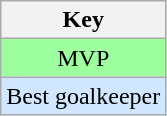<table class="wikitable" style="text-align:center">
<tr>
<th>Key</th>
</tr>
<tr bgcolor="#9eff9e">
<td>MVP</td>
</tr>
<tr bgcolor="#d0e7ff">
<td>Best goalkeeper</td>
</tr>
</table>
